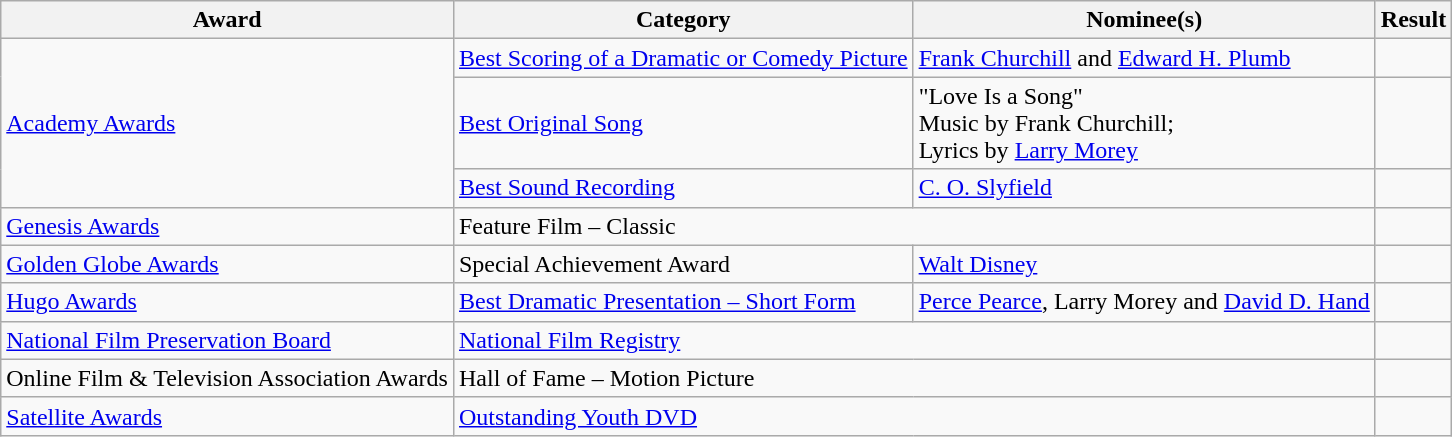<table class="wikitable plainrowheaders">
<tr>
<th>Award</th>
<th>Category</th>
<th>Nominee(s)</th>
<th>Result</th>
</tr>
<tr>
<td rowspan="3"><a href='#'>Academy Awards</a></td>
<td><a href='#'>Best Scoring of a Dramatic or Comedy Picture</a></td>
<td><a href='#'>Frank Churchill</a> and <a href='#'>Edward H. Plumb</a></td>
<td></td>
</tr>
<tr>
<td><a href='#'>Best Original Song</a></td>
<td>"Love Is a Song" <br> Music by Frank Churchill; <br> Lyrics by <a href='#'>Larry Morey</a></td>
<td></td>
</tr>
<tr>
<td><a href='#'>Best Sound Recording</a></td>
<td><a href='#'>C. O. Slyfield</a></td>
<td></td>
</tr>
<tr>
<td><a href='#'>Genesis Awards</a></td>
<td colspan="2">Feature Film – Classic</td>
<td></td>
</tr>
<tr>
<td><a href='#'>Golden Globe Awards</a></td>
<td>Special Achievement Award</td>
<td><a href='#'>Walt Disney</a></td>
<td></td>
</tr>
<tr>
<td><a href='#'>Hugo Awards</a></td>
<td><a href='#'>Best Dramatic Presentation – Short Form</a></td>
<td><a href='#'>Perce Pearce</a>, Larry Morey and <a href='#'>David D. Hand</a></td>
<td></td>
</tr>
<tr>
<td><a href='#'>National Film Preservation Board</a></td>
<td colspan="2"><a href='#'>National Film Registry</a></td>
<td></td>
</tr>
<tr>
<td>Online Film & Television Association Awards</td>
<td colspan="2">Hall of Fame – Motion Picture</td>
<td></td>
</tr>
<tr>
<td><a href='#'>Satellite Awards</a></td>
<td colspan="2"><a href='#'>Outstanding Youth DVD</a></td>
<td></td>
</tr>
</table>
